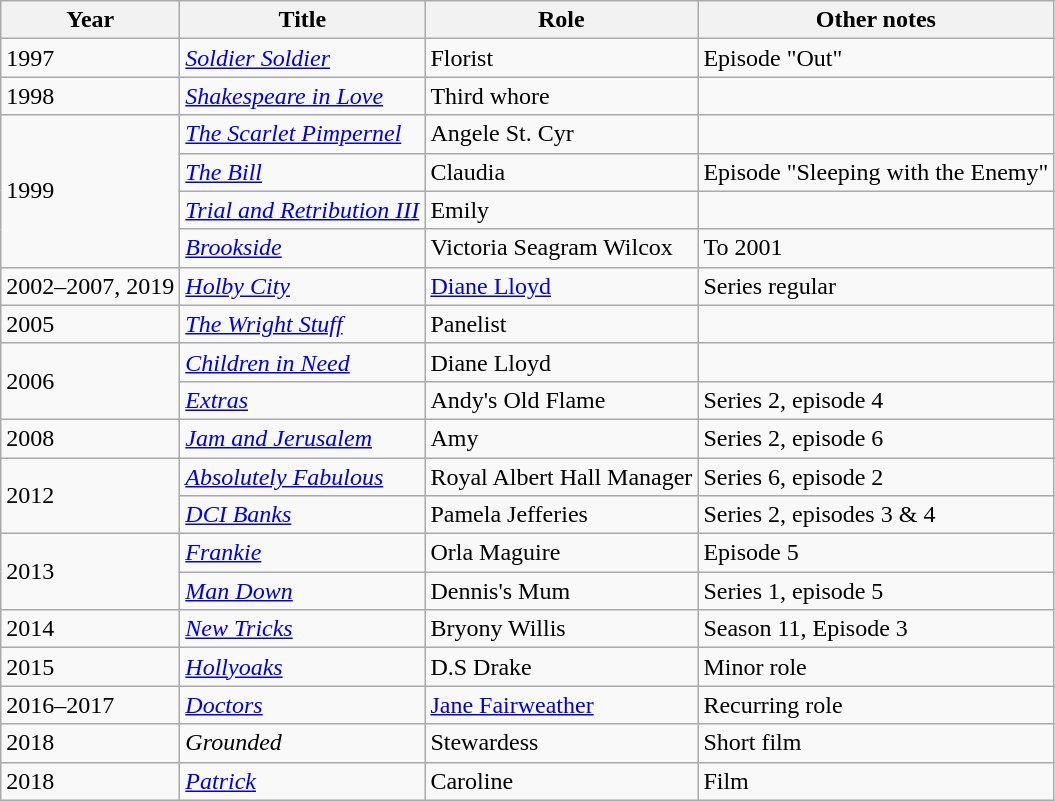<table class="wikitable">
<tr>
<th>Year</th>
<th>Title</th>
<th>Role</th>
<th>Other notes</th>
</tr>
<tr>
<td rowspan="1">1997</td>
<td><em><a href='#'>Soldier Soldier</a></em></td>
<td>Florist</td>
<td>Episode "Out"</td>
</tr>
<tr>
<td rowspan="1">1998</td>
<td><em><a href='#'>Shakespeare in Love</a></em></td>
<td>Third whore</td>
<td></td>
</tr>
<tr>
<td rowspan="4">1999</td>
<td><em><a href='#'>The Scarlet Pimpernel</a></em></td>
<td>Angele St. Cyr</td>
<td></td>
</tr>
<tr>
<td><em><a href='#'>The Bill</a></em></td>
<td>Claudia</td>
<td>Episode "Sleeping with the Enemy"</td>
</tr>
<tr>
<td><em><a href='#'>Trial and Retribution III</a></em></td>
<td>Emily</td>
<td></td>
</tr>
<tr>
<td><em><a href='#'>Brookside</a></em></td>
<td>Victoria Seagram Wilcox</td>
<td>To 2001</td>
</tr>
<tr>
<td rowspan="1">2002–2007, 2019</td>
<td><em><a href='#'>Holby City</a></em></td>
<td><a href='#'>Diane Lloyd</a></td>
<td>Series regular</td>
</tr>
<tr>
<td rowspan="1">2005</td>
<td><em><a href='#'>The Wright Stuff</a></em></td>
<td>Panelist</td>
<td></td>
</tr>
<tr>
<td rowspan="2">2006</td>
<td><em><a href='#'>Children in Need</a></em></td>
<td>Diane Lloyd</td>
<td></td>
</tr>
<tr>
<td><em><a href='#'>Extras</a></em></td>
<td>Andy's Old Flame</td>
<td>Series 2, episode 4</td>
</tr>
<tr>
<td rowspan="1">2008</td>
<td><em><a href='#'>Jam and Jerusalem</a></em></td>
<td>Amy</td>
<td>Series 2, episode 6</td>
</tr>
<tr>
<td rowspan="2">2012</td>
<td><em><a href='#'>Absolutely Fabulous</a></em></td>
<td>Royal Albert Hall Manager</td>
<td>Series 6, episode 2</td>
</tr>
<tr>
<td><em><a href='#'>DCI Banks</a></em></td>
<td>Pamela Jefferies</td>
<td>Series 2, episodes 3 & 4</td>
</tr>
<tr>
<td rowspan="2">2013</td>
<td><em><a href='#'>Frankie</a></em></td>
<td>Orla Maguire</td>
<td>Episode 5</td>
</tr>
<tr>
<td><em><a href='#'>Man Down</a></em></td>
<td>Dennis's Mum</td>
<td>Series 1, episode 5</td>
</tr>
<tr>
<td>2014</td>
<td><em><a href='#'>New Tricks</a></em></td>
<td>Bryony Willis</td>
<td>Season 11, Episode 3</td>
</tr>
<tr>
<td>2015</td>
<td><em><a href='#'>Hollyoaks</a></em></td>
<td>D.S Drake</td>
<td>Minor role</td>
</tr>
<tr>
<td>2016–2017</td>
<td><em><a href='#'>Doctors</a></em></td>
<td><a href='#'>Jane Fairweather</a></td>
<td>Recurring role</td>
</tr>
<tr>
<td>2018</td>
<td><em>Grounded</em></td>
<td>Stewardess</td>
<td>Short film</td>
</tr>
<tr>
<td>2018</td>
<td><em><a href='#'>Patrick</a></em></td>
<td>Caroline</td>
<td>Film</td>
</tr>
</table>
